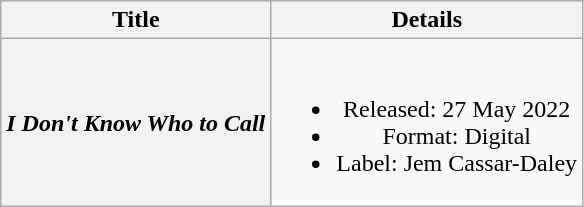<table class="wikitable plainrowheaders" style="text-align:center;" border="1">
<tr>
<th>Title</th>
<th>Details</th>
</tr>
<tr>
<th scope="row"><em>I Don't Know Who to Call</em></th>
<td><br><ul><li>Released: 27 May 2022</li><li>Format: Digital</li><li>Label: Jem Cassar-Daley</li></ul></td>
</tr>
</table>
